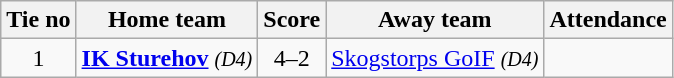<table class="wikitable" style="text-align:center">
<tr>
<th style= width="40px">Tie no</th>
<th style= width="150px">Home team</th>
<th style= width="60px">Score</th>
<th style= width="150px">Away team</th>
<th style= width="30px">Attendance</th>
</tr>
<tr>
<td>1</td>
<td><strong><a href='#'>IK Sturehov</a></strong> <em><small>(D4)</small></em></td>
<td>4–2</td>
<td><a href='#'>Skogstorps GoIF</a> <em><small>(D4)</small></em></td>
<td></td>
</tr>
</table>
